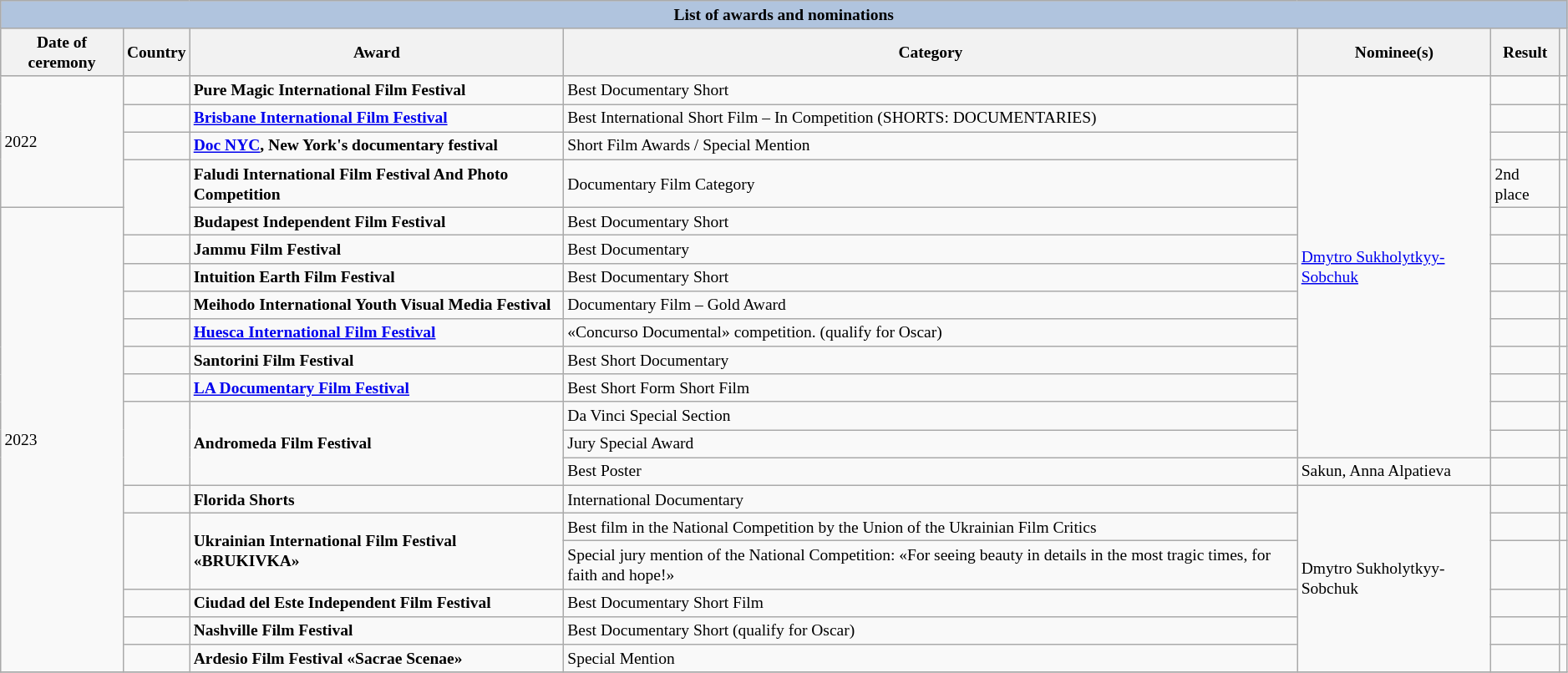<table class="wikitable sortable" style="font-size:small;">
<tr style="background:#ccc; text-align:center;">
<th colspan="7" style="background: LightSteelBlue;">List of awards and nominations</th>
</tr>
<tr style="background:#ccc; text-align:center;">
<th>Date of ceremony</th>
<th>Country</th>
<th>Award</th>
<th>Category</th>
<th>Nominee(s)</th>
<th>Result</th>
<th class="unsortable"></th>
</tr>
<tr>
<td rowspan=4>2022</td>
<td rowspan=1></td>
<td rowspan=1><strong>Pure Magic International Film Festival</strong></td>
<td rowspan=1>Best Documentary Short</td>
<td rowspan=13><a href='#'>Dmytro Sukholytkyy-Sobchuk</a></td>
<td></td>
<td></td>
</tr>
<tr>
<td rowspan=1></td>
<td rowspan=1><strong><a href='#'>Brisbane International Film Festival</a></strong></td>
<td rowspan=1>Best International Short Film – In Competition (SHORTS: DOCUMENTARIES)</td>
<td></td>
<td></td>
</tr>
<tr>
<td rowspan=1></td>
<td rowspan=1><strong><a href='#'>Doc NYC</a>, New York's documentary festival</strong></td>
<td rowspan=1>Short Film Awards / Special Mention</td>
<td></td>
<td></td>
</tr>
<tr>
<td rowspan=2></td>
<td rowspan=1><strong>Faludi International Film Festival And Photo Competition</strong></td>
<td rowspan=1>Documentary Film Category</td>
<td>2nd place</td>
<td></td>
</tr>
<tr>
<td rowspan=16>2023</td>
<td rowspan=1><strong>Budapest Independent Film Festival</strong></td>
<td rowspan=1>Best Documentary Short</td>
<td></td>
<td></td>
</tr>
<tr>
<td rowspan=1></td>
<td rowspan=1><strong>Jammu Film Festival</strong></td>
<td rowspan=1>Best Documentary</td>
<td></td>
<td></td>
</tr>
<tr>
<td rowspan=1></td>
<td rowspan=1><strong>Intuition Earth Film Festival</strong></td>
<td rowspan=1>Best Documentary Short</td>
<td></td>
<td></td>
</tr>
<tr>
<td rowspan=1></td>
<td rowspan=1><strong>Meihodo International Youth Visual Media Festival</strong></td>
<td rowspan=1>Documentary Film – Gold Award</td>
<td></td>
<td></td>
</tr>
<tr>
<td rowspan=1></td>
<td rowspan=1><strong><a href='#'>Huesca International Film Festival</a></strong></td>
<td rowspan=1>«Concurso Documental» competition. (qualify for Oscar)</td>
<td></td>
<td></td>
</tr>
<tr>
<td rowspan=1></td>
<td rowspan=1><strong>Santorini Film Festival</strong></td>
<td rowspan=1>Best Short Documentary</td>
<td></td>
<td></td>
</tr>
<tr>
<td rowspan=1></td>
<td rowspan=1><strong><a href='#'>LA Documentary Film Festival</a></strong></td>
<td rowspan=1>Best Short Form Short Film</td>
<td></td>
<td></td>
</tr>
<tr>
<td rowspan=3></td>
<td rowspan=3><strong>Andromeda Film Festival</strong></td>
<td rowspan=1>Da Vinci Special Section</td>
<td></td>
<td></td>
</tr>
<tr>
<td rowspan=1>Jury Special Award</td>
<td></td>
<td></td>
</tr>
<tr>
<td rowspan=1>Best Poster</td>
<td>Sakun, Anna Alpatieva</td>
<td></td>
<td></td>
</tr>
<tr>
<td rowspan=1></td>
<td rowspan=1><strong>Florida Shorts</strong></td>
<td rowspan=1>International Documentary</td>
<td rowspan=6>Dmytro Sukholytkyy-Sobchuk</td>
<td></td>
<td></td>
</tr>
<tr>
<td rowspan=2></td>
<td rowspan=2><strong>Ukrainian International Film Festival «BRUKIVKA»</strong></td>
<td rowspan=1>Best film in the National Competition by the Union of the Ukrainian Film Critics</td>
<td></td>
<td></td>
</tr>
<tr>
<td rowspan=1>Special jury mention of the National Competition: «For seeing beauty in details in the most tragic times, for faith and hope!»</td>
<td></td>
<td></td>
</tr>
<tr>
<td rowspan=1></td>
<td rowspan=1><strong>Ciudad del Este Independent Film Festival</strong></td>
<td rowspan=1>Best Documentary Short Film</td>
<td></td>
<td></td>
</tr>
<tr>
<td rowspan=1></td>
<td rowspan=1><strong>Nashville Film Festival</strong></td>
<td rowspan=1>Best Documentary Short (qualify for Oscar)</td>
<td></td>
<td></td>
</tr>
<tr>
<td rowspan=1></td>
<td rowspan=1><strong>Ardesio Film Festival «Sacrae Scenae»</strong></td>
<td rowspan=1>Special Mention</td>
<td></td>
<td></td>
</tr>
<tr>
</tr>
</table>
